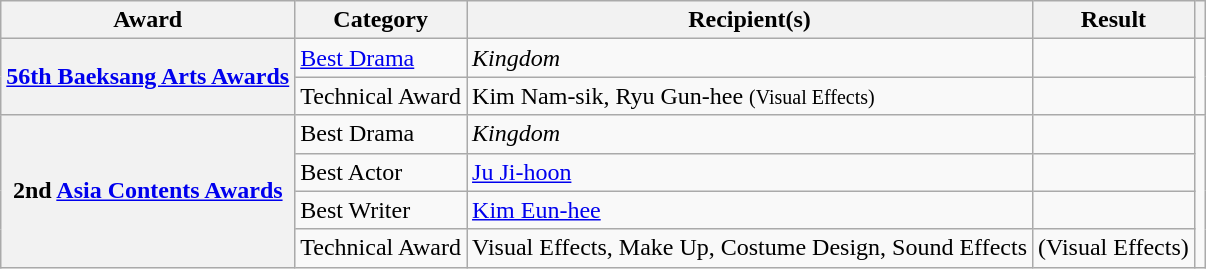<table class="wikitable plainrowheaders sortable">
<tr>
<th scope="col">Award</th>
<th scope="col">Category</th>
<th scope="col">Recipient(s)</th>
<th scope="col">Result</th>
<th scope="col" class="unsortable"></th>
</tr>
<tr>
<th rowspan="2" scope="row"><a href='#'>56th Baeksang Arts Awards</a></th>
<td><a href='#'>Best Drama</a></td>
<td><em>Kingdom</em></td>
<td></td>
<td rowspan=2></td>
</tr>
<tr>
<td>Technical Award</td>
<td>Kim Nam-sik, Ryu Gun-hee <small>(Visual Effects)</small></td>
<td></td>
</tr>
<tr>
<th rowspan="4" scope="row">2nd <a href='#'>Asia Contents Awards</a></th>
<td>Best Drama</td>
<td><em>Kingdom</em></td>
<td></td>
<td rowspan="4"></td>
</tr>
<tr>
<td>Best Actor</td>
<td><a href='#'>Ju Ji-hoon</a></td>
<td></td>
</tr>
<tr>
<td>Best Writer</td>
<td><a href='#'>Kim Eun-hee</a></td>
<td></td>
</tr>
<tr>
<td>Technical Award</td>
<td>Visual Effects, Make Up, Costume Design, Sound Effects</td>
<td> (Visual Effects)</td>
</tr>
</table>
